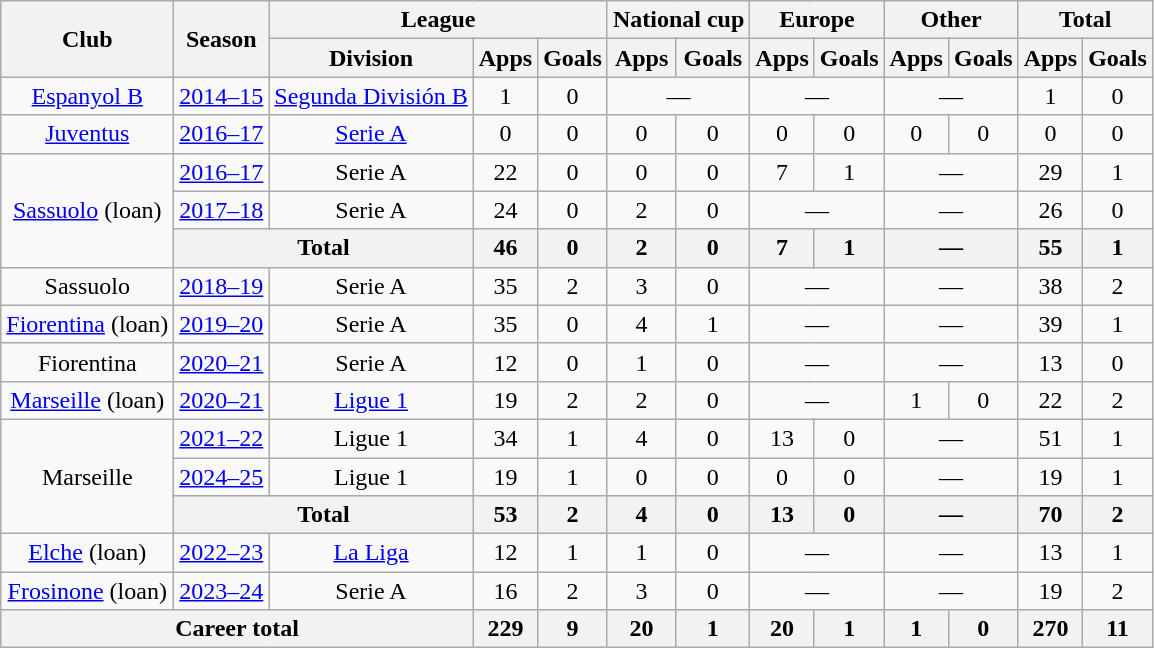<table class="wikitable" style="text-align: center">
<tr>
<th rowspan="2">Club</th>
<th rowspan="2">Season</th>
<th colspan="3">League</th>
<th colspan="2">National cup</th>
<th colspan="2">Europe</th>
<th colspan="2">Other</th>
<th colspan="2">Total</th>
</tr>
<tr>
<th>Division</th>
<th>Apps</th>
<th>Goals</th>
<th>Apps</th>
<th>Goals</th>
<th>Apps</th>
<th>Goals</th>
<th>Apps</th>
<th>Goals</th>
<th>Apps</th>
<th>Goals</th>
</tr>
<tr>
<td><a href='#'>Espanyol B</a></td>
<td><a href='#'>2014–15</a></td>
<td><a href='#'>Segunda División B</a></td>
<td>1</td>
<td>0</td>
<td colspan="2">—</td>
<td colspan="2">—</td>
<td colspan="2">—</td>
<td>1</td>
<td>0</td>
</tr>
<tr>
<td><a href='#'>Juventus</a></td>
<td><a href='#'>2016–17</a></td>
<td><a href='#'>Serie A</a></td>
<td>0</td>
<td>0</td>
<td>0</td>
<td>0</td>
<td>0</td>
<td>0</td>
<td>0</td>
<td>0</td>
<td>0</td>
<td>0</td>
</tr>
<tr>
<td rowspan="3"><a href='#'>Sassuolo</a> (loan)</td>
<td><a href='#'>2016–17</a></td>
<td>Serie A</td>
<td>22</td>
<td>0</td>
<td>0</td>
<td>0</td>
<td>7</td>
<td>1</td>
<td colspan="2">—</td>
<td>29</td>
<td>1</td>
</tr>
<tr>
<td><a href='#'>2017–18</a></td>
<td>Serie A</td>
<td>24</td>
<td>0</td>
<td>2</td>
<td>0</td>
<td colspan="2">—</td>
<td colspan="2">—</td>
<td>26</td>
<td>0</td>
</tr>
<tr>
<th colspan="2">Total</th>
<th>46</th>
<th>0</th>
<th>2</th>
<th>0</th>
<th>7</th>
<th>1</th>
<th colspan="2">—</th>
<th>55</th>
<th>1</th>
</tr>
<tr>
<td>Sassuolo</td>
<td><a href='#'>2018–19</a></td>
<td>Serie A</td>
<td>35</td>
<td>2</td>
<td>3</td>
<td>0</td>
<td colspan="2">—</td>
<td colspan="2">—</td>
<td>38</td>
<td>2</td>
</tr>
<tr>
<td><a href='#'>Fiorentina</a> (loan)</td>
<td><a href='#'>2019–20</a></td>
<td>Serie A</td>
<td>35</td>
<td>0</td>
<td>4</td>
<td>1</td>
<td colspan="2">—</td>
<td colspan="2">—</td>
<td>39</td>
<td>1</td>
</tr>
<tr>
<td>Fiorentina</td>
<td><a href='#'>2020–21</a></td>
<td>Serie A</td>
<td>12</td>
<td>0</td>
<td>1</td>
<td>0</td>
<td colspan="2">—</td>
<td colspan="2">—</td>
<td>13</td>
<td>0</td>
</tr>
<tr>
<td><a href='#'>Marseille</a> (loan)</td>
<td><a href='#'>2020–21</a></td>
<td><a href='#'>Ligue 1</a></td>
<td>19</td>
<td>2</td>
<td>2</td>
<td>0</td>
<td colspan="2">—</td>
<td>1</td>
<td>0</td>
<td>22</td>
<td>2</td>
</tr>
<tr>
<td rowspan="3">Marseille</td>
<td><a href='#'>2021–22</a></td>
<td>Ligue 1</td>
<td>34</td>
<td>1</td>
<td>4</td>
<td>0</td>
<td>13</td>
<td>0</td>
<td colspan="2">—</td>
<td>51</td>
<td>1</td>
</tr>
<tr>
<td><a href='#'>2024–25</a></td>
<td>Ligue 1</td>
<td>19</td>
<td>1</td>
<td>0</td>
<td>0</td>
<td>0</td>
<td>0</td>
<td colspan="2">—</td>
<td>19</td>
<td>1</td>
</tr>
<tr>
<th colspan="2">Total</th>
<th>53</th>
<th>2</th>
<th>4</th>
<th>0</th>
<th>13</th>
<th>0</th>
<th colspan="2">—</th>
<th>70</th>
<th>2</th>
</tr>
<tr>
<td><a href='#'>Elche</a> (loan)</td>
<td><a href='#'>2022–23</a></td>
<td><a href='#'>La Liga</a></td>
<td>12</td>
<td>1</td>
<td>1</td>
<td>0</td>
<td colspan="2">—</td>
<td colspan="2">—</td>
<td>13</td>
<td>1</td>
</tr>
<tr>
<td><a href='#'>Frosinone</a> (loan)</td>
<td><a href='#'>2023–24</a></td>
<td>Serie A</td>
<td>16</td>
<td>2</td>
<td>3</td>
<td>0</td>
<td colspan="2">—</td>
<td colspan="2">—</td>
<td>19</td>
<td>2</td>
</tr>
<tr>
<th colspan="3">Career total</th>
<th>229</th>
<th>9</th>
<th>20</th>
<th>1</th>
<th>20</th>
<th>1</th>
<th>1</th>
<th>0</th>
<th>270</th>
<th>11</th>
</tr>
</table>
